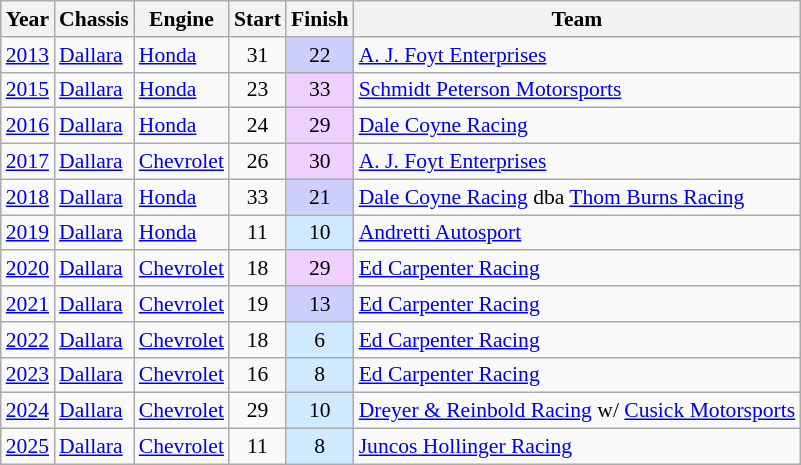<table class="wikitable" style="font-size: 90%;">
<tr>
<th>Year</th>
<th>Chassis</th>
<th>Engine</th>
<th>Start</th>
<th>Finish</th>
<th>Team</th>
</tr>
<tr>
<td><a href='#'>2013</a></td>
<td><a href='#'>Dallara</a></td>
<td><a href='#'>Honda</a></td>
<td align=center>31</td>
<td align=center style="background:#CFCFFF;">22</td>
<td><a href='#'>A. J. Foyt Enterprises</a></td>
</tr>
<tr>
<td><a href='#'>2015</a></td>
<td><a href='#'>Dallara</a></td>
<td><a href='#'>Honda</a></td>
<td align=center>23</td>
<td align=center style="background:#EFCFFF;">33</td>
<td><a href='#'>Schmidt Peterson Motorsports</a></td>
</tr>
<tr>
<td><a href='#'>2016</a></td>
<td><a href='#'>Dallara</a></td>
<td><a href='#'>Honda</a></td>
<td align=center>24</td>
<td align=center style="background:#EFCFFF;">29</td>
<td><a href='#'>Dale Coyne Racing</a></td>
</tr>
<tr>
<td><a href='#'>2017</a></td>
<td><a href='#'>Dallara</a></td>
<td><a href='#'>Chevrolet</a></td>
<td align=center>26</td>
<td align=center style="background:#EFCFFF;">30</td>
<td><a href='#'>A. J. Foyt Enterprises</a></td>
</tr>
<tr>
<td><a href='#'>2018</a></td>
<td><a href='#'>Dallara</a></td>
<td><a href='#'>Honda</a></td>
<td align=center>33</td>
<td align=center style="background:#CFCFFF;">21</td>
<td><a href='#'>Dale Coyne Racing</a> dba <a href='#'>Thom Burns Racing</a></td>
</tr>
<tr>
<td><a href='#'>2019</a></td>
<td><a href='#'>Dallara</a></td>
<td><a href='#'>Honda</a></td>
<td align=center>11</td>
<td align=center style="background:#CFEAFF;">10</td>
<td><a href='#'>Andretti Autosport</a></td>
</tr>
<tr>
<td><a href='#'>2020</a></td>
<td><a href='#'>Dallara</a></td>
<td><a href='#'>Chevrolet</a></td>
<td align=center>18</td>
<td align=center style="background:#EFCFFF;">29</td>
<td><a href='#'>Ed Carpenter Racing</a></td>
</tr>
<tr>
<td><a href='#'>2021</a></td>
<td><a href='#'>Dallara</a></td>
<td><a href='#'>Chevrolet</a></td>
<td align=center>19</td>
<td align=center style="background:#CFCFFF;">13</td>
<td><a href='#'>Ed Carpenter Racing</a></td>
</tr>
<tr>
<td><a href='#'>2022</a></td>
<td><a href='#'>Dallara</a></td>
<td><a href='#'>Chevrolet</a></td>
<td align=center>18</td>
<td align=center style="background:#CFEAFF;">6</td>
<td><a href='#'>Ed Carpenter Racing</a></td>
</tr>
<tr>
<td><a href='#'>2023</a></td>
<td><a href='#'>Dallara</a></td>
<td><a href='#'>Chevrolet</a></td>
<td align=center>16</td>
<td align=center style="background:#CFEAFF;">8</td>
<td><a href='#'>Ed Carpenter Racing</a></td>
</tr>
<tr>
<td><a href='#'>2024</a></td>
<td><a href='#'>Dallara</a></td>
<td><a href='#'>Chevrolet</a></td>
<td align=center>29</td>
<td align=center style="background:#CFEAFF;">10</td>
<td nowrap><a href='#'>Dreyer & Reinbold Racing</a> w/ <a href='#'>Cusick Motorsports</a></td>
</tr>
<tr>
<td><a href='#'>2025</a></td>
<td><a href='#'>Dallara</a></td>
<td><a href='#'>Chevrolet</a></td>
<td align=center>11</td>
<td align=center style="background:#CFEAFF;">8</td>
<td><a href='#'>Juncos Hollinger Racing</a></td>
</tr>
</table>
